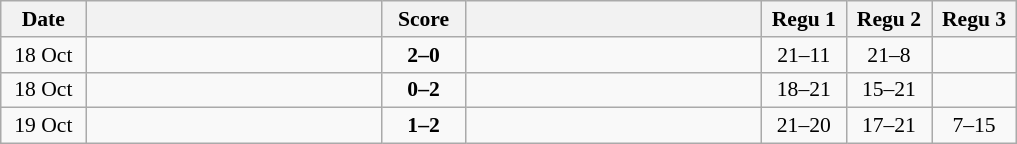<table class="wikitable" style="text-align: center; font-size:90% ">
<tr>
<th width="50">Date</th>
<th align="right" width="190"></th>
<th width="50">Score</th>
<th align="left" width="190"></th>
<th width="50">Regu 1</th>
<th width="50">Regu 2</th>
<th width="50">Regu 3</th>
</tr>
<tr>
<td>18 Oct</td>
<td align=right><strong></strong></td>
<td align=center><strong>2–0</strong></td>
<td align=left></td>
<td>21–11</td>
<td>21–8</td>
<td></td>
</tr>
<tr>
<td>18 Oct</td>
<td align=right></td>
<td align=center><strong>0–2</strong></td>
<td align=left><strong></strong></td>
<td>18–21</td>
<td>15–21</td>
<td></td>
</tr>
<tr>
<td>19 Oct</td>
<td align=right></td>
<td align=center><strong>1–2</strong></td>
<td align=left><strong></strong></td>
<td>21–20</td>
<td>17–21</td>
<td>7–15</td>
</tr>
</table>
